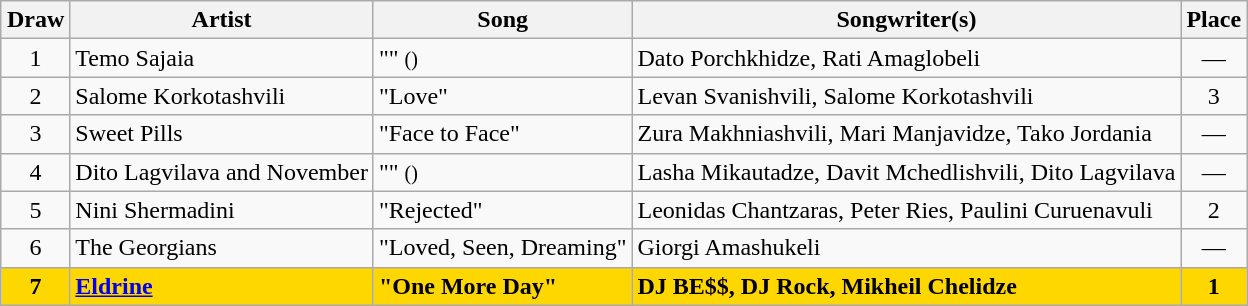<table class="sortable wikitable" style="margin: 1em auto 1em auto; text-align:center">
<tr>
<th>Draw</th>
<th>Artist</th>
<th>Song</th>
<th>Songwriter(s)</th>
<th>Place</th>
</tr>
<tr>
<td>1</td>
<td align="left">Temo Sajaia</td>
<td align="left">"" <small>()</small></td>
<td align="left">Dato Porchkhidze, Rati Amaglobeli</td>
<td>—</td>
</tr>
<tr>
<td>2</td>
<td align="left">Salome Korkotashvili</td>
<td align="left">"Love"</td>
<td align="left">Levan Svanishvili, Salome Korkotashvili</td>
<td>3</td>
</tr>
<tr>
<td>3</td>
<td align="left">Sweet Pills</td>
<td align="left">"Face to Face"</td>
<td align="left">Zura Makhniashvili, Mari Manjavidze, Tako Jordania</td>
<td>—</td>
</tr>
<tr>
<td>4</td>
<td align="left">Dito Lagvilava and November</td>
<td align="left">"" <small>()</small></td>
<td align="left">Lasha Mikautadze, Davit Mchedlishvili, Dito Lagvilava</td>
<td>—</td>
</tr>
<tr>
<td>5</td>
<td align="left">Nini Shermadini</td>
<td align="left">"Rejected"</td>
<td align="left">Leonidas Chantzaras, Peter Ries, Paulini Curuenavuli</td>
<td>2</td>
</tr>
<tr>
<td>6</td>
<td align="left">The Georgians</td>
<td align="left">"Loved, Seen, Dreaming"</td>
<td align="left">Giorgi Amashukeli</td>
<td>—</td>
</tr>
<tr style="font-weight:bold; background:gold;">
<td>7</td>
<td align="left"><a href='#'>Eldrine</a></td>
<td align="left">"One More Day"</td>
<td align="left">DJ BE$$, DJ Rock, Mikheil Chelidze</td>
<td>1</td>
</tr>
</table>
